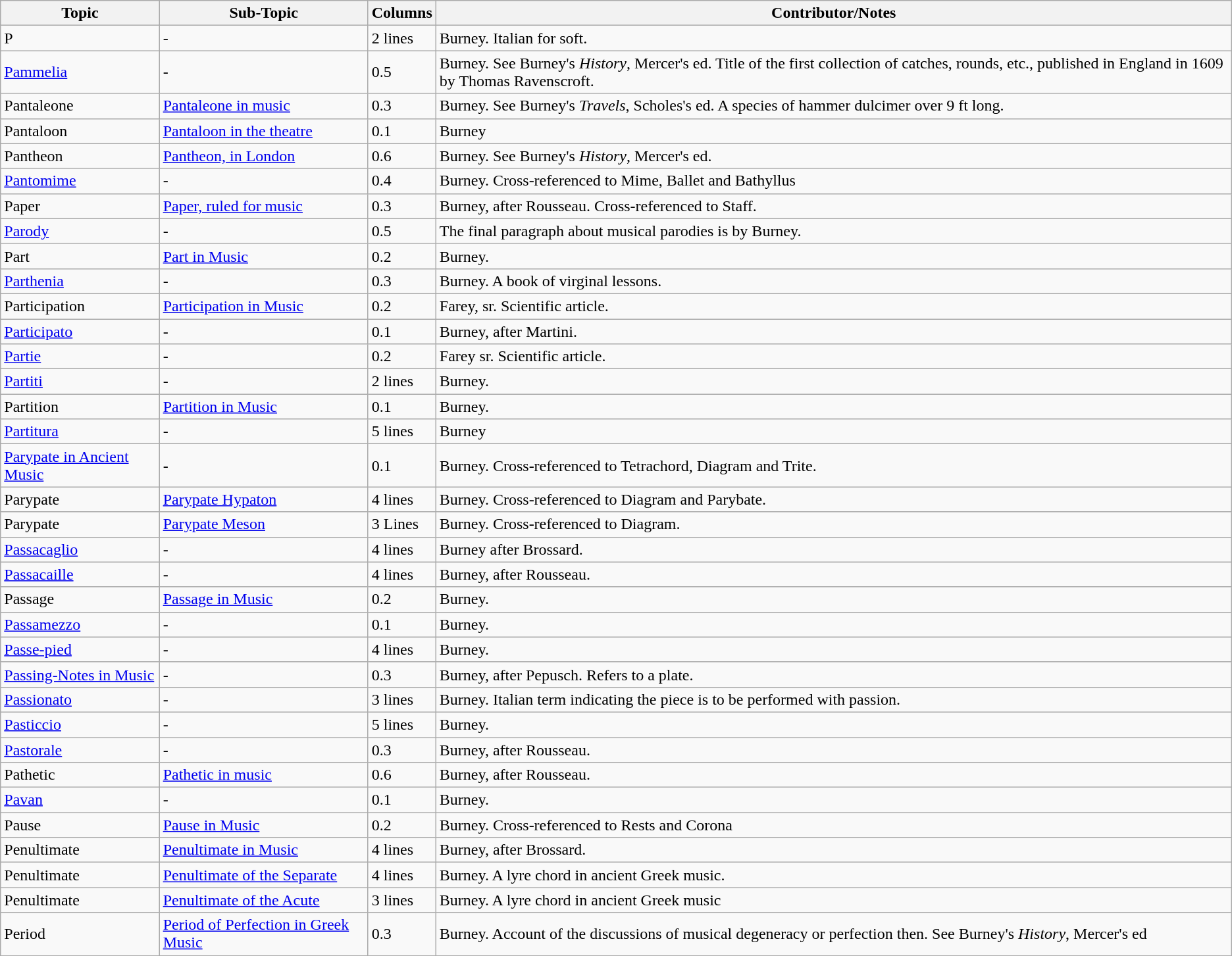<table class="wikitable">
<tr>
<th>Topic</th>
<th>Sub-Topic</th>
<th>Columns</th>
<th>Contributor/Notes</th>
</tr>
<tr>
<td>P</td>
<td>-</td>
<td>2 lines</td>
<td>Burney. Italian for soft.</td>
</tr>
<tr>
<td><a href='#'>Pammelia</a></td>
<td>-</td>
<td>0.5</td>
<td>Burney. See Burney's <em>History</em>, Mercer's ed. Title of the first collection of catches, rounds, etc., published in England in 1609 by Thomas Ravenscroft.</td>
</tr>
<tr>
<td>Pantaleone</td>
<td><a href='#'>Pantaleone in music</a></td>
<td>0.3</td>
<td>Burney. See Burney's <em>Travels</em>, Scholes's ed. A species of hammer dulcimer over 9 ft long.</td>
</tr>
<tr>
<td>Pantaloon</td>
<td><a href='#'>Pantaloon in the theatre</a></td>
<td>0.1</td>
<td>Burney</td>
</tr>
<tr>
<td>Pantheon</td>
<td><a href='#'>Pantheon, in London</a></td>
<td>0.6</td>
<td>Burney. See Burney's <em>History</em>, Mercer's ed.</td>
</tr>
<tr>
<td><a href='#'>Pantomime</a></td>
<td>-</td>
<td>0.4</td>
<td>Burney. Cross-referenced to Mime, Ballet and Bathyllus</td>
</tr>
<tr>
<td>Paper</td>
<td><a href='#'>Paper, ruled for music</a></td>
<td>0.3</td>
<td>Burney, after Rousseau. Cross-referenced to Staff.</td>
</tr>
<tr>
<td><a href='#'>Parody</a></td>
<td>-</td>
<td>0.5</td>
<td>The final paragraph about musical parodies is by Burney.</td>
</tr>
<tr>
<td>Part</td>
<td><a href='#'>Part in Music</a></td>
<td>0.2</td>
<td>Burney.</td>
</tr>
<tr>
<td><a href='#'>Parthenia</a></td>
<td>-</td>
<td>0.3</td>
<td>Burney. A book of virginal lessons.</td>
</tr>
<tr>
<td>Participation</td>
<td><a href='#'>Participation in Music</a></td>
<td>0.2</td>
<td>Farey, sr. Scientific article.</td>
</tr>
<tr>
<td><a href='#'>Participato</a></td>
<td>-</td>
<td>0.1</td>
<td>Burney, after Martini.</td>
</tr>
<tr>
<td><a href='#'>Partie</a></td>
<td>-</td>
<td>0.2</td>
<td>Farey sr. Scientific article.</td>
</tr>
<tr>
<td><a href='#'>Partiti</a></td>
<td>-</td>
<td>2 lines</td>
<td>Burney.</td>
</tr>
<tr>
<td>Partition</td>
<td><a href='#'>Partition in Music</a></td>
<td>0.1</td>
<td>Burney.</td>
</tr>
<tr>
<td><a href='#'>Partitura</a></td>
<td>-</td>
<td>5 lines</td>
<td>Burney</td>
</tr>
<tr>
<td><a href='#'>Parypate in Ancient Music</a></td>
<td>-</td>
<td>0.1</td>
<td>Burney. Cross-referenced to Tetrachord, Diagram and Trite.</td>
</tr>
<tr>
<td>Parypate</td>
<td><a href='#'>Parypate Hypaton</a></td>
<td>4 lines</td>
<td>Burney. Cross-referenced to Diagram and Parybate.</td>
</tr>
<tr>
<td>Parypate</td>
<td><a href='#'>Parypate Meson</a></td>
<td>3 Lines</td>
<td>Burney. Cross-referenced to Diagram.</td>
</tr>
<tr>
<td><a href='#'>Passacaglio</a></td>
<td>-</td>
<td>4 lines</td>
<td>Burney after Brossard.</td>
</tr>
<tr>
<td><a href='#'>Passacaille</a></td>
<td>-</td>
<td>4 lines</td>
<td>Burney, after Rousseau.</td>
</tr>
<tr>
<td>Passage</td>
<td><a href='#'>Passage in Music</a></td>
<td>0.2</td>
<td>Burney.</td>
</tr>
<tr>
<td><a href='#'>Passamezzo</a></td>
<td>-</td>
<td>0.1</td>
<td>Burney.</td>
</tr>
<tr>
<td><a href='#'>Passe-pied</a></td>
<td>-</td>
<td>4 lines</td>
<td>Burney.</td>
</tr>
<tr>
<td><a href='#'>Passing-Notes in Music</a></td>
<td>-</td>
<td>0.3</td>
<td>Burney, after Pepusch. Refers to a plate.</td>
</tr>
<tr>
<td><a href='#'>Passionato</a></td>
<td>-</td>
<td>3 lines</td>
<td>Burney. Italian term indicating the piece is to be performed with passion.</td>
</tr>
<tr>
<td><a href='#'>Pasticcio</a></td>
<td>-</td>
<td>5 lines</td>
<td>Burney.</td>
</tr>
<tr>
<td><a href='#'>Pastorale</a></td>
<td>-</td>
<td>0.3</td>
<td>Burney, after Rousseau.</td>
</tr>
<tr>
<td>Pathetic</td>
<td><a href='#'>Pathetic in music</a></td>
<td>0.6</td>
<td>Burney, after Rousseau.</td>
</tr>
<tr>
<td><a href='#'>Pavan</a></td>
<td>-</td>
<td>0.1</td>
<td>Burney.</td>
</tr>
<tr>
<td>Pause</td>
<td><a href='#'>Pause in Music</a></td>
<td>0.2</td>
<td>Burney. Cross-referenced to Rests and Corona</td>
</tr>
<tr>
<td>Penultimate</td>
<td><a href='#'>Penultimate in Music</a></td>
<td>4 lines</td>
<td>Burney, after Brossard.</td>
</tr>
<tr>
<td>Penultimate</td>
<td><a href='#'>Penultimate of the Separate</a></td>
<td>4 lines</td>
<td>Burney. A lyre chord in ancient Greek music.</td>
</tr>
<tr>
<td>Penultimate</td>
<td><a href='#'>Penultimate of the Acute</a></td>
<td>3 lines</td>
<td>Burney. A lyre chord in ancient Greek music</td>
</tr>
<tr>
<td>Period</td>
<td><a href='#'>Period of Perfection in Greek Music</a></td>
<td>0.3</td>
<td>Burney. Account of the discussions of musical degeneracy or perfection then. See Burney's <em>History</em>, Mercer's ed</td>
</tr>
<tr>
</tr>
</table>
